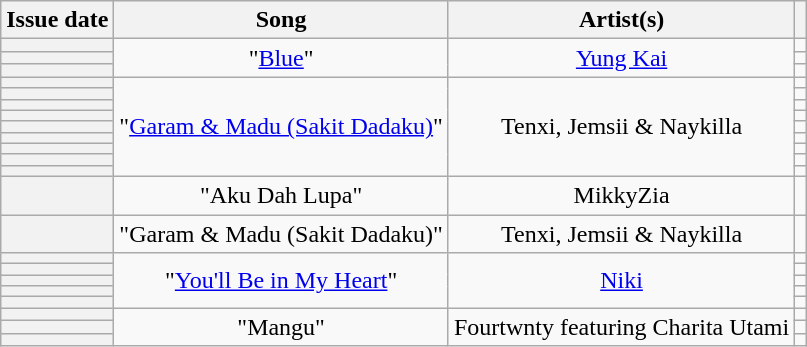<table class="wikitable plainrowheaders" style="text-align:center;">
<tr>
<th scope="col">Issue date</th>
<th scope="col">Song</th>
<th scope="col">Artist(s)</th>
<th scope="col"></th>
</tr>
<tr>
<th scope="row"></th>
<td rowspan="3">"<a href='#'>Blue</a>"</td>
<td rowspan="3"><a href='#'>Yung Kai</a></td>
<td></td>
</tr>
<tr>
<th scope="row"></th>
<td></td>
</tr>
<tr>
<th scope="row"></th>
<td></td>
</tr>
<tr>
<th scope="row"></th>
<td rowspan="9">"<a href='#'>Garam & Madu (Sakit Dadaku)</a>"</td>
<td rowspan="9">Tenxi, Jemsii & Naykilla</td>
<td></td>
</tr>
<tr>
<th scope="row"></th>
<td></td>
</tr>
<tr>
<th scope="row"></th>
<td></td>
</tr>
<tr>
<th scope="row"></th>
<td></td>
</tr>
<tr>
<th scope="row"></th>
<td></td>
</tr>
<tr>
<th scope="row"></th>
<td></td>
</tr>
<tr>
<th scope="row"></th>
<td></td>
</tr>
<tr>
<th scope="row"></th>
<td></td>
</tr>
<tr>
<th scope="row"></th>
<td></td>
</tr>
<tr>
<th scope="row"></th>
<td>"Aku Dah Lupa"</td>
<td>MikkyZia</td>
<td></td>
</tr>
<tr>
<th scope="row"></th>
<td>"Garam & Madu (Sakit Dadaku)"</td>
<td>Tenxi, Jemsii & Naykilla</td>
<td></td>
</tr>
<tr>
<th scope="row"></th>
<td rowspan="5">"<a href='#'>You'll Be in My Heart</a>"</td>
<td rowspan="5"><a href='#'>Niki</a></td>
<td></td>
</tr>
<tr>
<th scope="row"></th>
<td></td>
</tr>
<tr>
<th scope="row"></th>
<td></td>
</tr>
<tr>
<th scope="row"></th>
<td></td>
</tr>
<tr>
<th scope="row"></th>
<td></td>
</tr>
<tr>
<th scope="row"></th>
<td rowspan="3">"Mangu"</td>
<td rowspan="3">Fourtwnty featuring Charita Utami</td>
<td></td>
</tr>
<tr>
<th scope="row"></th>
<td></td>
</tr>
<tr>
<th scope="row"></th>
<td></td>
</tr>
</table>
